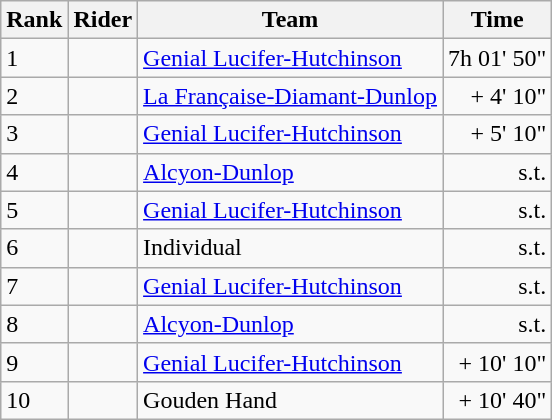<table class="wikitable">
<tr>
<th scope="col">Rank</th>
<th scope="col">Rider</th>
<th scope="col">Team</th>
<th scope="col">Time</th>
</tr>
<tr>
<td>1</td>
<td></td>
<td><a href='#'>Genial Lucifer-Hutchinson</a></td>
<td>7h 01' 50"</td>
</tr>
<tr>
<td>2</td>
<td></td>
<td><a href='#'>La Française-Diamant-Dunlop</a></td>
<td align=right>+ 4' 10"</td>
</tr>
<tr>
<td>3</td>
<td></td>
<td><a href='#'>Genial Lucifer-Hutchinson</a></td>
<td align=right>+ 5' 10"</td>
</tr>
<tr>
<td>4</td>
<td></td>
<td><a href='#'>Alcyon-Dunlop</a></td>
<td align=right>s.t.</td>
</tr>
<tr>
<td>5</td>
<td></td>
<td><a href='#'>Genial Lucifer-Hutchinson</a></td>
<td align=right>s.t.</td>
</tr>
<tr>
<td>6</td>
<td></td>
<td>Individual</td>
<td align=right>s.t.</td>
</tr>
<tr>
<td>7</td>
<td></td>
<td><a href='#'>Genial Lucifer-Hutchinson</a></td>
<td align=right>s.t.</td>
</tr>
<tr>
<td>8</td>
<td></td>
<td><a href='#'>Alcyon-Dunlop</a></td>
<td align=right>s.t.</td>
</tr>
<tr>
<td>9</td>
<td></td>
<td><a href='#'>Genial Lucifer-Hutchinson</a></td>
<td align=right>+ 10' 10"</td>
</tr>
<tr>
<td>10</td>
<td></td>
<td>Gouden Hand</td>
<td align=right>+ 10' 40"</td>
</tr>
</table>
